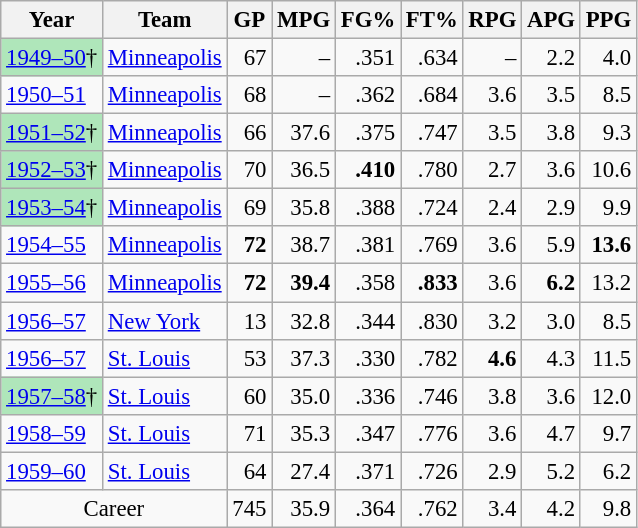<table class="wikitable sortable" style="font-size:95%; text-align:right;">
<tr>
<th>Year</th>
<th>Team</th>
<th>GP</th>
<th>MPG</th>
<th>FG%</th>
<th>FT%</th>
<th>RPG</th>
<th>APG</th>
<th>PPG</th>
</tr>
<tr>
<td style="text-align:left;background:#afe6ba;"><a href='#'>1949–50</a>†</td>
<td style="text-align:left;"><a href='#'>Minneapolis</a></td>
<td>67</td>
<td>–</td>
<td>.351</td>
<td>.634</td>
<td>–</td>
<td>2.2</td>
<td>4.0</td>
</tr>
<tr>
<td style="text-align:left;"><a href='#'>1950–51</a></td>
<td style="text-align:left;"><a href='#'>Minneapolis</a></td>
<td>68</td>
<td>–</td>
<td>.362</td>
<td>.684</td>
<td>3.6</td>
<td>3.5</td>
<td>8.5</td>
</tr>
<tr>
<td style="text-align:left;background:#afe6ba;"><a href='#'>1951–52</a>†</td>
<td style="text-align:left;"><a href='#'>Minneapolis</a></td>
<td>66</td>
<td>37.6</td>
<td>.375</td>
<td>.747</td>
<td>3.5</td>
<td>3.8</td>
<td>9.3</td>
</tr>
<tr>
<td style="text-align:left;background:#afe6ba;"><a href='#'>1952–53</a>†</td>
<td style="text-align:left;"><a href='#'>Minneapolis</a></td>
<td>70</td>
<td>36.5</td>
<td><strong>.410</strong></td>
<td>.780</td>
<td>2.7</td>
<td>3.6</td>
<td>10.6</td>
</tr>
<tr>
<td style="text-align:left;background:#afe6ba;"><a href='#'>1953–54</a>†</td>
<td style="text-align:left;"><a href='#'>Minneapolis</a></td>
<td>69</td>
<td>35.8</td>
<td>.388</td>
<td>.724</td>
<td>2.4</td>
<td>2.9</td>
<td>9.9</td>
</tr>
<tr>
<td style="text-align:left;"><a href='#'>1954–55</a></td>
<td style="text-align:left;"><a href='#'>Minneapolis</a></td>
<td><strong>72</strong></td>
<td>38.7</td>
<td>.381</td>
<td>.769</td>
<td>3.6</td>
<td>5.9</td>
<td><strong>13.6</strong></td>
</tr>
<tr>
<td style="text-align:left;"><a href='#'>1955–56</a></td>
<td style="text-align:left;"><a href='#'>Minneapolis</a></td>
<td><strong>72</strong></td>
<td><strong>39.4</strong></td>
<td>.358</td>
<td><strong>.833</strong></td>
<td>3.6</td>
<td><strong>6.2</strong></td>
<td>13.2</td>
</tr>
<tr>
<td style="text-align:left;"><a href='#'>1956–57</a></td>
<td style="text-align:left;"><a href='#'>New York</a></td>
<td>13</td>
<td>32.8</td>
<td>.344</td>
<td>.830</td>
<td>3.2</td>
<td>3.0</td>
<td>8.5</td>
</tr>
<tr>
<td style="text-align:left;"><a href='#'>1956–57</a></td>
<td style="text-align:left;"><a href='#'>St. Louis</a></td>
<td>53</td>
<td>37.3</td>
<td>.330</td>
<td>.782</td>
<td><strong>4.6</strong></td>
<td>4.3</td>
<td>11.5</td>
</tr>
<tr>
<td style="text-align:left;background:#afe6ba;"><a href='#'>1957–58</a>†</td>
<td style="text-align:left;"><a href='#'>St. Louis</a></td>
<td>60</td>
<td>35.0</td>
<td>.336</td>
<td>.746</td>
<td>3.8</td>
<td>3.6</td>
<td>12.0</td>
</tr>
<tr>
<td style="text-align:left;"><a href='#'>1958–59</a></td>
<td style="text-align:left;"><a href='#'>St. Louis</a></td>
<td>71</td>
<td>35.3</td>
<td>.347</td>
<td>.776</td>
<td>3.6</td>
<td>4.7</td>
<td>9.7</td>
</tr>
<tr>
<td style="text-align:left;"><a href='#'>1959–60</a></td>
<td style="text-align:left;"><a href='#'>St. Louis</a></td>
<td>64</td>
<td>27.4</td>
<td>.371</td>
<td>.726</td>
<td>2.9</td>
<td>5.2</td>
<td>6.2</td>
</tr>
<tr class="sortbottom">
<td colspan="2" style="text-align:center;">Career</td>
<td>745</td>
<td>35.9</td>
<td>.364</td>
<td>.762</td>
<td>3.4</td>
<td>4.2</td>
<td>9.8</td>
</tr>
</table>
